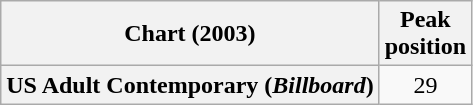<table class="wikitable plainrowheaders" style="text-align:center">
<tr>
<th scope="col">Chart (2003)</th>
<th scope="col">Peak<br>position</th>
</tr>
<tr>
<th scope="row">US Adult Contemporary (<em>Billboard</em>)</th>
<td>29</td>
</tr>
</table>
